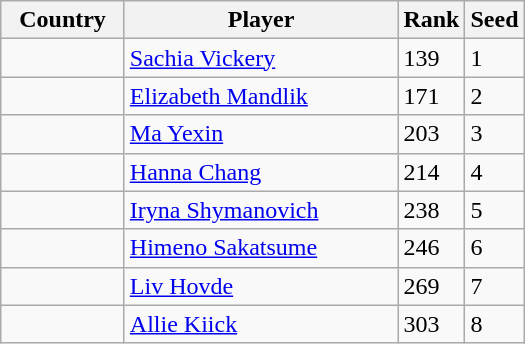<table class="wikitable">
<tr>
<th width="75">Country</th>
<th width="175">Player</th>
<th>Rank</th>
<th>Seed</th>
</tr>
<tr>
<td></td>
<td><a href='#'>Sachia Vickery</a></td>
<td>139</td>
<td>1</td>
</tr>
<tr>
<td></td>
<td><a href='#'>Elizabeth Mandlik</a></td>
<td>171</td>
<td>2</td>
</tr>
<tr>
<td></td>
<td><a href='#'>Ma Yexin</a></td>
<td>203</td>
<td>3</td>
</tr>
<tr>
<td></td>
<td><a href='#'>Hanna Chang</a></td>
<td>214</td>
<td>4</td>
</tr>
<tr>
<td></td>
<td><a href='#'>Iryna Shymanovich</a></td>
<td>238</td>
<td>5</td>
</tr>
<tr>
<td></td>
<td><a href='#'>Himeno Sakatsume</a></td>
<td>246</td>
<td>6</td>
</tr>
<tr>
<td></td>
<td><a href='#'>Liv Hovde</a></td>
<td>269</td>
<td>7</td>
</tr>
<tr>
<td></td>
<td><a href='#'>Allie Kiick</a></td>
<td>303</td>
<td>8</td>
</tr>
</table>
